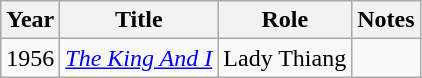<table class="wikitable">
<tr>
<th>Year</th>
<th>Title</th>
<th>Role</th>
<th>Notes</th>
</tr>
<tr>
<td>1956</td>
<td><em><a href='#'>The King And I</a></em></td>
<td>Lady Thiang</td>
<td></td>
</tr>
</table>
